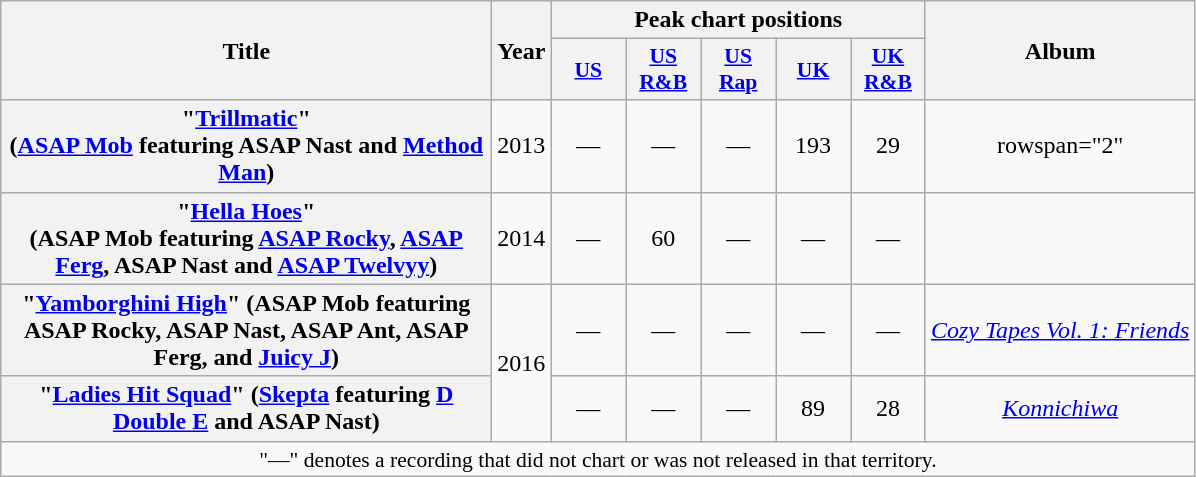<table class="wikitable plainrowheaders" style="text-align:center;">
<tr>
<th scope="col" rowspan="2" style="width:20em;">Title</th>
<th scope="col" rowspan="2">Year</th>
<th scope="col" colspan="5">Peak chart positions</th>
<th scope="col" rowspan="2">Album</th>
</tr>
<tr>
<th style="width:3em;font-size:90%;"><a href='#'>US</a></th>
<th style="width:3em;font-size:90%;"><a href='#'>US<br>R&B</a></th>
<th style="width:3em;font-size:90%;"><a href='#'>US<br>Rap</a></th>
<th style="width:3em;font-size:90%;"><a href='#'>UK</a></th>
<th style="width:3em;font-size:90%;"><a href='#'>UK<br>R&B</a></th>
</tr>
<tr>
<th scope="row">"<a href='#'>Trillmatic</a>"<br><span>(<a href='#'>ASAP Mob</a> featuring ASAP Nast and <a href='#'>Method Man</a>)</span></th>
<td>2013</td>
<td>—</td>
<td>—</td>
<td>—</td>
<td>193</td>
<td>29</td>
<td>rowspan="2" </td>
</tr>
<tr>
<th scope="row">"<a href='#'>Hella Hoes</a>"<br><span>(ASAP Mob featuring <a href='#'>ASAP Rocky</a>, <a href='#'>ASAP Ferg</a>, ASAP Nast and <a href='#'>ASAP Twelvyy</a>)</span></th>
<td>2014</td>
<td>—</td>
<td>60</td>
<td>—</td>
<td>—</td>
<td>—</td>
</tr>
<tr>
<th scope="row">"<a href='#'>Yamborghini High</a>" <span>(ASAP Mob featuring ASAP Rocky, ASAP Nast, ASAP Ant, ASAP Ferg, and <a href='#'>Juicy J</a>)</span></th>
<td rowspan="2">2016</td>
<td>—</td>
<td>—</td>
<td>—</td>
<td>—</td>
<td>—</td>
<td><em><a href='#'>Cozy Tapes Vol. 1: Friends</a></em></td>
</tr>
<tr>
<th scope="row">"<a href='#'>Ladies Hit Squad</a>" <span>(<a href='#'>Skepta</a> featuring <a href='#'>D Double E</a> and ASAP Nast)</span></th>
<td>—</td>
<td>—</td>
<td>—</td>
<td>89</td>
<td>28</td>
<td><em><a href='#'>Konnichiwa</a></em></td>
</tr>
<tr>
<td colspan="8" style="font-size:90%">"—" denotes a recording that did not chart or was not released in that territory.</td>
</tr>
</table>
